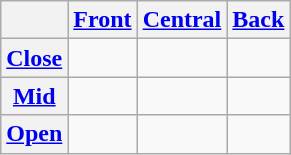<table class="wikitable" style="text-align: center">
<tr>
<th></th>
<th><a href='#'>Front</a></th>
<th><a href='#'>Central</a></th>
<th><a href='#'>Back</a></th>
</tr>
<tr>
<th><a href='#'>Close</a></th>
<td>      </td>
<td>      </td>
<td>      </td>
</tr>
<tr>
<th><a href='#'>Mid</a></th>
<td>      </td>
<td></td>
<td></td>
</tr>
<tr>
<th><a href='#'>Open</a></th>
<td></td>
<td>      </td>
<td></td>
</tr>
</table>
